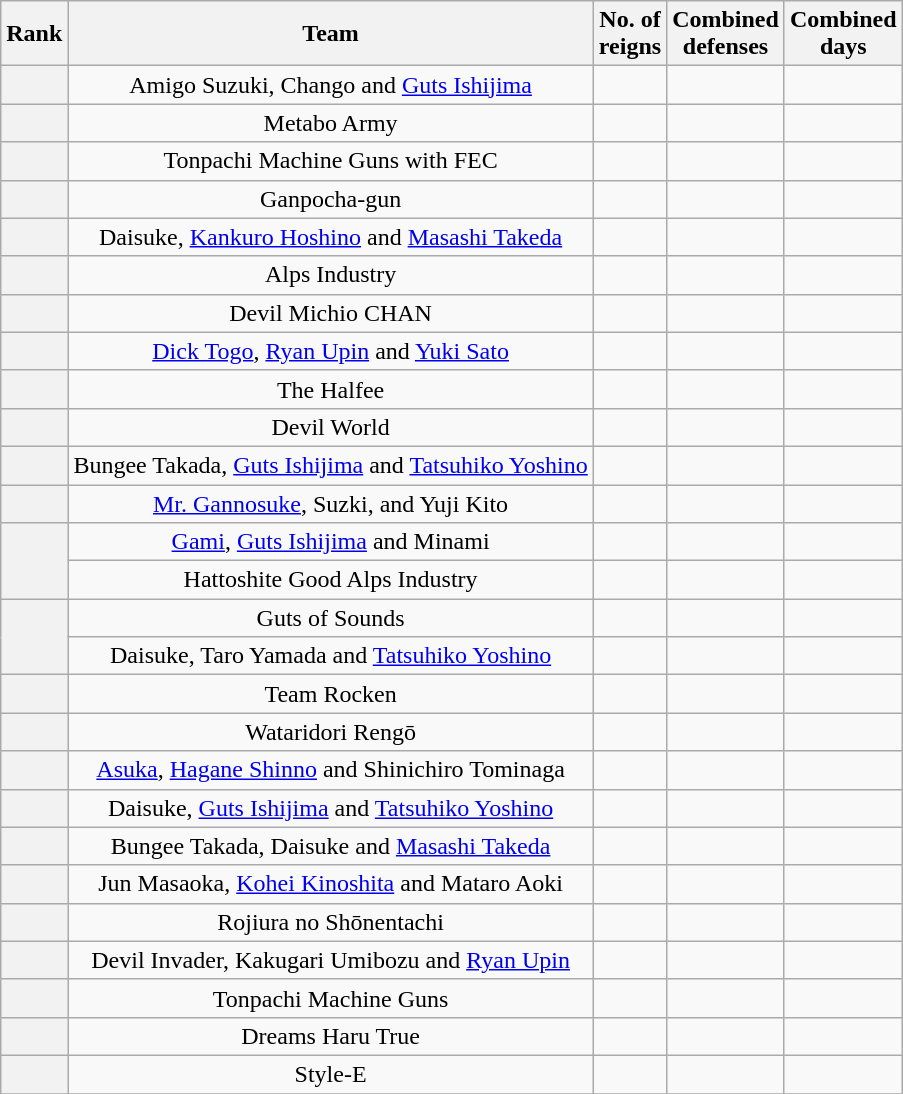<table class="wikitable sortable" style="text-align: center">
<tr>
<th>Rank</th>
<th>Team</th>
<th data-sort-type="number">No. of<br>reigns</th>
<th data-sort-type="number">Combined<br>defenses</th>
<th data-sort-type="number">Combined<br>days</th>
</tr>
<tr>
<th></th>
<td>Amigo Suzuki, Chango and <a href='#'>Guts Ishijima</a></td>
<td></td>
<td></td>
<td></td>
</tr>
<tr>
<th></th>
<td>Metabo Army<br></td>
<td></td>
<td></td>
<td></td>
</tr>
<tr>
<th></th>
<td>Tonpachi Machine Guns with FEC<br></td>
<td></td>
<td></td>
<td></td>
</tr>
<tr>
<th></th>
<td>Ganpocha-gun <br></td>
<td></td>
<td></td>
<td></td>
</tr>
<tr>
<th></th>
<td>Daisuke, <a href='#'>Kankuro Hoshino</a> and <a href='#'>Masashi Takeda</a></td>
<td></td>
<td></td>
<td></td>
</tr>
<tr>
<th></th>
<td>Alps Industry<br></td>
<td></td>
<td></td>
<td></td>
</tr>
<tr>
<th></th>
<td>Devil Michio CHAN<br></td>
<td></td>
<td></td>
<td></td>
</tr>
<tr>
<th></th>
<td><a href='#'>Dick Togo</a>, <a href='#'>Ryan Upin</a> and <a href='#'>Yuki Sato</a></td>
<td></td>
<td></td>
<td></td>
</tr>
<tr>
<th></th>
<td>The Halfee<br></td>
<td></td>
<td></td>
<td></td>
</tr>
<tr>
<th></th>
<td>Devil World<br></td>
<td></td>
<td></td>
<td></td>
</tr>
<tr>
<th></th>
<td>Bungee Takada, <a href='#'>Guts Ishijima</a> and <a href='#'>Tatsuhiko Yoshino</a></td>
<td></td>
<td></td>
<td></td>
</tr>
<tr>
<th></th>
<td><a href='#'>Mr. Gannosuke</a>, Suzki, and Yuji Kito</td>
<td></td>
<td></td>
<td></td>
</tr>
<tr>
<th rowspan=2></th>
<td><a href='#'>Gami</a>, <a href='#'>Guts Ishijima</a> and Minami</td>
<td></td>
<td></td>
<td></td>
</tr>
<tr>
<td>Hattoshite Good Alps Industry<br></td>
<td></td>
<td></td>
<td></td>
</tr>
<tr>
<th rowspan=2></th>
<td>Guts of Sounds<br></td>
<td></td>
<td></td>
<td></td>
</tr>
<tr>
<td>Daisuke, Taro Yamada and <a href='#'>Tatsuhiko Yoshino</a></td>
<td></td>
<td></td>
<td></td>
</tr>
<tr>
<th></th>
<td>Team Rocken<br></td>
<td></td>
<td></td>
<td></td>
</tr>
<tr>
<th></th>
<td>Wataridori Rengō<br></td>
<td></td>
<td></td>
<td></td>
</tr>
<tr>
<th></th>
<td><a href='#'>Asuka</a>, <a href='#'>Hagane Shinno</a> and Shinichiro Tominaga</td>
<td></td>
<td></td>
<td></td>
</tr>
<tr>
<th></th>
<td>Daisuke, <a href='#'>Guts Ishijima</a> and <a href='#'>Tatsuhiko Yoshino</a></td>
<td></td>
<td></td>
<td></td>
</tr>
<tr>
<th></th>
<td>Bungee Takada, Daisuke and <a href='#'>Masashi Takeda</a></td>
<td></td>
<td></td>
<td></td>
</tr>
<tr>
<th></th>
<td>Jun Masaoka, <a href='#'>Kohei Kinoshita</a> and Mataro Aoki</td>
<td></td>
<td></td>
<td></td>
</tr>
<tr>
<th></th>
<td>Rojiura no Shōnentachi<br></td>
<td></td>
<td></td>
<td></td>
</tr>
<tr>
<th></th>
<td>Devil Invader, Kakugari Umibozu and <a href='#'>Ryan Upin</a></td>
<td></td>
<td></td>
<td></td>
</tr>
<tr>
<th></th>
<td>Tonpachi Machine Guns<br></td>
<td></td>
<td></td>
<td></td>
</tr>
<tr>
<th></th>
<td>Dreams Haru True<br></td>
<td></td>
<td></td>
<td></td>
</tr>
<tr>
<th></th>
<td>Style-E<br></td>
<td></td>
<td></td>
<td></td>
</tr>
<tr>
</tr>
</table>
